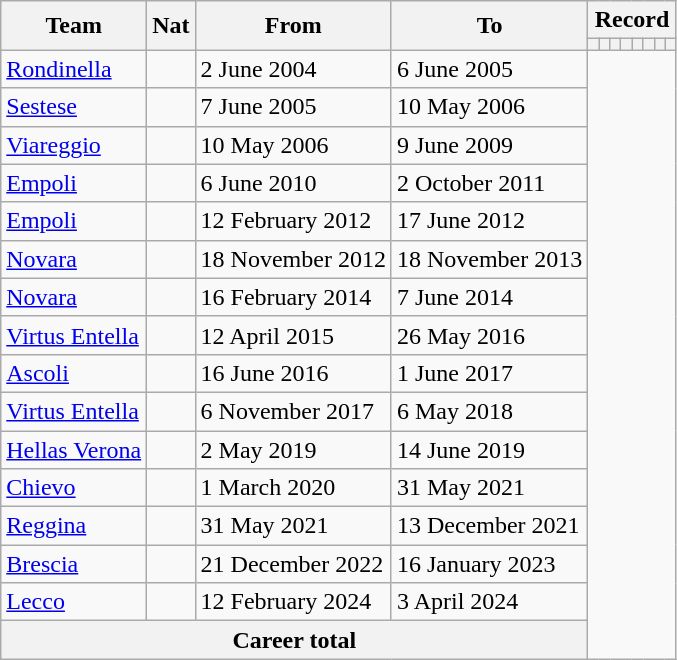<table class="wikitable" style="text-align: center">
<tr>
<th rowspan="2">Team</th>
<th rowspan="2">Nat</th>
<th rowspan="2">From</th>
<th rowspan="2">To</th>
<th colspan=8>Record</th>
</tr>
<tr>
<th></th>
<th></th>
<th></th>
<th></th>
<th></th>
<th></th>
<th></th>
<th></th>
</tr>
<tr>
<td align=left><a href='#'>Rondinella</a></td>
<td></td>
<td align=left>2 June 2004</td>
<td align=left>6 June 2005<br></td>
</tr>
<tr>
<td align=left><a href='#'>Sestese</a></td>
<td></td>
<td align=left>7 June 2005</td>
<td align=left>10 May 2006<br></td>
</tr>
<tr>
<td align=left><a href='#'>Viareggio</a></td>
<td></td>
<td align=left>10 May 2006</td>
<td align=left>9 June 2009<br></td>
</tr>
<tr>
<td align=left><a href='#'>Empoli</a></td>
<td></td>
<td align=left>6 June 2010</td>
<td align=left>2 October 2011<br></td>
</tr>
<tr>
<td align=left><a href='#'>Empoli</a></td>
<td></td>
<td align=left>12 February 2012</td>
<td align=left>17 June 2012<br></td>
</tr>
<tr>
<td align=left><a href='#'>Novara</a></td>
<td></td>
<td align=left>18 November 2012</td>
<td align=left>18 November 2013<br></td>
</tr>
<tr>
<td align=left><a href='#'>Novara</a></td>
<td></td>
<td align=left>16 February 2014</td>
<td align=left>7 June 2014<br></td>
</tr>
<tr>
<td align=left><a href='#'>Virtus Entella</a></td>
<td></td>
<td align=left>12 April 2015</td>
<td align=left>26 May 2016<br></td>
</tr>
<tr>
<td align=left><a href='#'>Ascoli</a></td>
<td></td>
<td align=left>16 June 2016</td>
<td align=left>1 June 2017<br></td>
</tr>
<tr>
<td align=left><a href='#'>Virtus Entella</a></td>
<td></td>
<td align=left>6 November 2017</td>
<td align=left>6 May 2018<br></td>
</tr>
<tr>
<td align=left><a href='#'>Hellas Verona</a></td>
<td></td>
<td align=left>2 May 2019</td>
<td align=left>14 June 2019<br></td>
</tr>
<tr>
<td align=left><a href='#'>Chievo</a></td>
<td></td>
<td align=left>1 March 2020</td>
<td align=left>31 May 2021<br></td>
</tr>
<tr>
<td align=left><a href='#'>Reggina</a></td>
<td></td>
<td align=left>31 May 2021</td>
<td align=left>13 December 2021<br></td>
</tr>
<tr>
<td align=left><a href='#'>Brescia</a></td>
<td></td>
<td align=left>21 December 2022</td>
<td align=left>16 January 2023<br></td>
</tr>
<tr>
<td align=left><a href='#'>Lecco</a></td>
<td></td>
<td align=left>12 February 2024</td>
<td align=left>3 April 2024<br></td>
</tr>
<tr>
<th colspan=4>Career total<br></th>
</tr>
</table>
